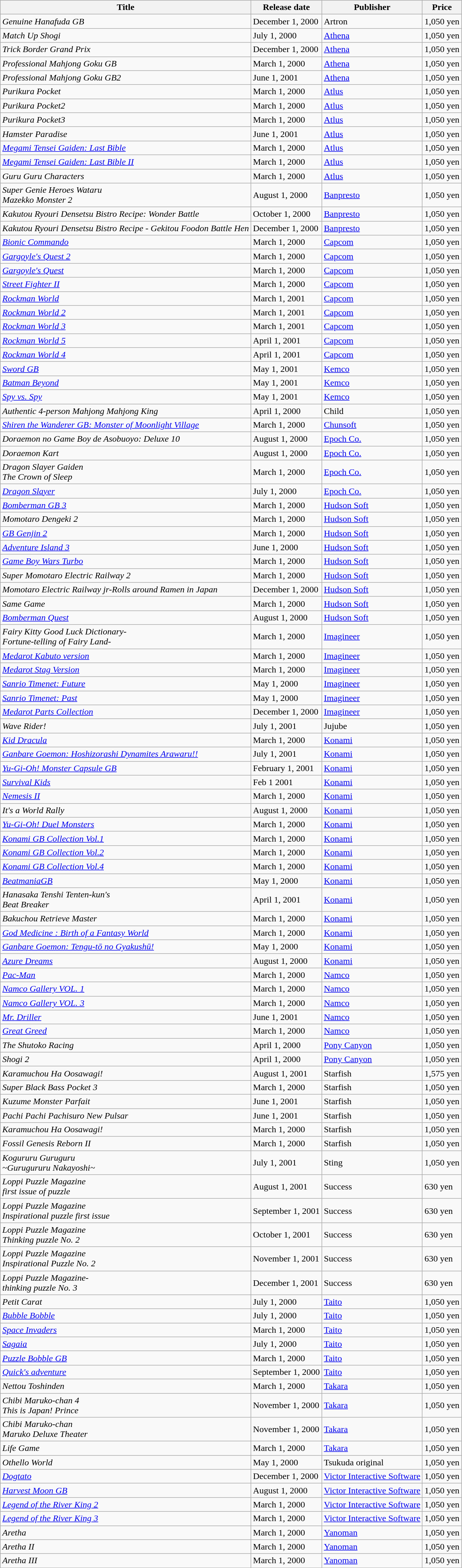<table class="wikitable plainrowheaders sortable">
<tr>
<th>Title</th>
<th>Release date</th>
<th>Publisher</th>
<th>Price</th>
</tr>
<tr>
<td><em>Genuine Hanafuda GB</em></td>
<td>December 1, 2000</td>
<td>Artron</td>
<td>1,050 yen</td>
</tr>
<tr>
<td><em>Match Up Shogi</em></td>
<td>July 1, 2000</td>
<td><a href='#'>Athena</a></td>
<td>1,050 yen</td>
</tr>
<tr>
<td><em>Trick Border Grand Prix</em></td>
<td>December 1, 2000</td>
<td><a href='#'>Athena</a></td>
<td>1,050 yen</td>
</tr>
<tr>
<td><em>Professional Mahjong Goku GB</em></td>
<td>March 1, 2000</td>
<td><a href='#'>Athena</a></td>
<td>1,050 yen</td>
</tr>
<tr>
<td><em>Professional Mahjong Goku GB2</em></td>
<td>June 1, 2001</td>
<td><a href='#'>Athena</a></td>
<td>1,050 yen</td>
</tr>
<tr>
<td><em>Purikura Pocket</em></td>
<td>March 1, 2000</td>
<td><a href='#'>Atlus</a></td>
<td>1,050 yen</td>
</tr>
<tr>
<td><em>Purikura Pocket2</em></td>
<td>March 1, 2000</td>
<td><a href='#'>Atlus</a></td>
<td>1,050 yen</td>
</tr>
<tr>
<td><em>Purikura Pocket3</em></td>
<td>March 1, 2000</td>
<td><a href='#'>Atlus</a></td>
<td>1,050 yen</td>
</tr>
<tr>
<td><em>Hamster Paradise</em></td>
<td>June 1, 2001</td>
<td><a href='#'>Atlus</a></td>
<td>1,050 yen</td>
</tr>
<tr>
<td><em><a href='#'>Megami Tensei Gaiden: Last Bible</a></em></td>
<td>March 1, 2000</td>
<td><a href='#'>Atlus</a></td>
<td>1,050 yen</td>
</tr>
<tr>
<td><em><a href='#'>Megami Tensei Gaiden: Last Bible II</a></em></td>
<td>March 1, 2000</td>
<td><a href='#'>Atlus</a></td>
<td>1,050 yen</td>
</tr>
<tr>
<td><em>Guru Guru Characters</em></td>
<td>March 1, 2000</td>
<td><a href='#'>Atlus</a></td>
<td>1,050 yen</td>
</tr>
<tr>
<td><em>Super Genie Heroes Wataru<br>Mazekko Monster 2</em></td>
<td>August 1, 2000</td>
<td><a href='#'>Banpresto</a></td>
<td>1,050 yen</td>
</tr>
<tr>
<td><em>Kakutou Ryouri Densetsu Bistro Recipe: Wonder Battle</em></td>
<td>October 1, 2000</td>
<td><a href='#'>Banpresto</a></td>
<td>1,050 yen</td>
</tr>
<tr>
<td><em>Kakutou Ryouri Densetsu Bistro Recipe - Gekitou Foodon Battle Hen</em></td>
<td>December 1, 2000</td>
<td><a href='#'>Banpresto</a></td>
<td>1,050 yen</td>
</tr>
<tr>
<td><em><a href='#'>Bionic Commando</a></em></td>
<td>March 1, 2000</td>
<td><a href='#'>Capcom</a></td>
<td>1,050 yen</td>
</tr>
<tr>
<td><em><a href='#'>Gargoyle's Quest 2</a></em></td>
<td>March 1, 2000</td>
<td><a href='#'>Capcom</a></td>
<td>1,050 yen</td>
</tr>
<tr>
<td><em><a href='#'>Gargoyle's Quest</a></em></td>
<td>March 1, 2000</td>
<td><a href='#'>Capcom</a></td>
<td>1,050 yen</td>
</tr>
<tr>
<td><em><a href='#'>Street Fighter II</a></em></td>
<td>March 1, 2000</td>
<td><a href='#'>Capcom</a></td>
<td>1,050 yen</td>
</tr>
<tr>
<td><em><a href='#'>Rockman World</a></em></td>
<td>March 1, 2001</td>
<td><a href='#'>Capcom</a></td>
<td>1,050 yen</td>
</tr>
<tr>
<td><em><a href='#'>Rockman World 2</a></em></td>
<td>March 1, 2001</td>
<td><a href='#'>Capcom</a></td>
<td>1,050 yen</td>
</tr>
<tr>
<td><em><a href='#'>Rockman World 3</a></em></td>
<td>March 1, 2001</td>
<td><a href='#'>Capcom</a></td>
<td>1,050 yen</td>
</tr>
<tr>
<td><em><a href='#'>Rockman World 5</a></em></td>
<td>April 1, 2001</td>
<td><a href='#'>Capcom</a></td>
<td>1,050 yen</td>
</tr>
<tr>
<td><em><a href='#'>Rockman World 4</a></em></td>
<td>April 1, 2001</td>
<td><a href='#'>Capcom</a></td>
<td>1,050 yen</td>
</tr>
<tr>
<td><em><a href='#'>Sword GB</a></em></td>
<td>May 1, 2001</td>
<td><a href='#'>Kemco</a></td>
<td>1,050 yen</td>
</tr>
<tr>
<td><em><a href='#'>Batman Beyond</a></em></td>
<td>May 1, 2001</td>
<td><a href='#'>Kemco</a></td>
<td>1,050 yen</td>
</tr>
<tr>
<td><em><a href='#'>Spy vs. Spy</a></em></td>
<td>May 1, 2001</td>
<td><a href='#'>Kemco</a></td>
<td>1,050 yen</td>
</tr>
<tr>
<td><em>Authentic 4-person Mahjong Mahjong King</em></td>
<td>April 1, 2000</td>
<td>Child</td>
<td>1,050 yen</td>
</tr>
<tr>
<td><em><a href='#'>Shiren the Wanderer GB: Monster of Moonlight Village</a></em></td>
<td>March 1, 2000</td>
<td><a href='#'>Chunsoft</a></td>
<td>1,050 yen</td>
</tr>
<tr>
<td><em>Doraemon no Game Boy de Asobuoyo: Deluxe 10</em></td>
<td>August 1, 2000</td>
<td><a href='#'>Epoch Co.</a></td>
<td>1,050 yen</td>
</tr>
<tr>
<td><em>Doraemon Kart</em></td>
<td>August 1, 2000</td>
<td><a href='#'>Epoch Co.</a></td>
<td>1,050 yen</td>
</tr>
<tr>
<td><em>Dragon Slayer Gaiden<br>The Crown of Sleep</em></td>
<td>March 1, 2000</td>
<td><a href='#'>Epoch Co.</a></td>
<td>1,050 yen</td>
</tr>
<tr>
<td><a href='#'><em>Dragon Slayer</em></a></td>
<td>July 1, 2000</td>
<td><a href='#'>Epoch Co.</a></td>
<td>1,050 yen</td>
</tr>
<tr>
<td><em><a href='#'>Bomberman GB 3</a></em></td>
<td>March 1, 2000</td>
<td><a href='#'>Hudson Soft</a></td>
<td>1,050 yen</td>
</tr>
<tr>
<td><em>Momotaro Dengeki 2</em></td>
<td>March 1, 2000</td>
<td><a href='#'>Hudson Soft</a></td>
<td>1,050 yen</td>
</tr>
<tr>
<td><a href='#'><em>GB Genjin 2</em></a></td>
<td>March 1, 2000</td>
<td><a href='#'>Hudson Soft</a></td>
<td>1,050 yen</td>
</tr>
<tr>
<td><em><a href='#'>Adventure Island 3</a></em></td>
<td>June 1, 2000</td>
<td><a href='#'>Hudson Soft</a></td>
<td>1,050 yen</td>
</tr>
<tr>
<td><em><a href='#'>Game Boy Wars Turbo</a></em></td>
<td>March 1, 2000</td>
<td><a href='#'>Hudson Soft</a></td>
<td>1,050 yen</td>
</tr>
<tr>
<td><em>Super Momotaro Electric Railway 2</em></td>
<td>March 1, 2000</td>
<td><a href='#'>Hudson Soft</a></td>
<td>1,050 yen</td>
</tr>
<tr>
<td><em>Momotaro Electric Railway jr-Rolls around Ramen in Japan</em></td>
<td>December 1, 2000</td>
<td><a href='#'>Hudson Soft</a></td>
<td>1,050 yen</td>
</tr>
<tr>
<td><em>Same Game</em></td>
<td>March 1, 2000</td>
<td><a href='#'>Hudson Soft</a></td>
<td>1,050 yen</td>
</tr>
<tr>
<td><em><a href='#'>Bomberman Quest</a></em></td>
<td>August 1, 2000</td>
<td><a href='#'>Hudson Soft</a></td>
<td>1,050 yen</td>
</tr>
<tr>
<td><em>Fairy Kitty Good Luck Dictionary-<br>Fortune-telling of Fairy Land-</em></td>
<td>March 1, 2000</td>
<td><a href='#'>Imagineer</a></td>
<td>1,050 yen</td>
</tr>
<tr>
<td><a href='#'><em>Medarot Kabuto version</em></a></td>
<td>March 1, 2000</td>
<td><a href='#'>Imagineer</a></td>
<td>1,050 yen</td>
</tr>
<tr>
<td><a href='#'><em>Medarot Stag Version</em></a></td>
<td>March 1, 2000</td>
<td><a href='#'>Imagineer</a></td>
<td>1,050 yen</td>
</tr>
<tr>
<td><a href='#'><em>Sanrio Timenet: Future</em></a></td>
<td>May 1, 2000</td>
<td><a href='#'>Imagineer</a></td>
<td>1,050 yen</td>
</tr>
<tr>
<td><a href='#'><em>Sanrio Timenet: Past</em></a></td>
<td>May 1, 2000</td>
<td><a href='#'>Imagineer</a></td>
<td>1,050 yen</td>
</tr>
<tr>
<td><a href='#'><em>Medarot Parts Collection</em></a></td>
<td>December 1, 2000</td>
<td><a href='#'>Imagineer</a></td>
<td>1,050 yen</td>
</tr>
<tr>
<td><em>Wave Rider!</em></td>
<td>July 1, 2001</td>
<td>Jujube</td>
<td>1,050 yen</td>
</tr>
<tr>
<td><a href='#'><em>Kid Dracula</em></a></td>
<td>March 1, 2000</td>
<td><a href='#'>Konami</a></td>
<td>1,050 yen</td>
</tr>
<tr>
<td><em><a href='#'>Ganbare Goemon: Hoshizorashi Dynamites Arawaru!!</a></em></td>
<td>July 1, 2001</td>
<td><a href='#'>Konami</a></td>
<td>1,050 yen</td>
</tr>
<tr>
<td><em><a href='#'>Yu-Gi-Oh! Monster Capsule GB</a></em></td>
<td>February 1, 2001</td>
<td><a href='#'>Konami</a></td>
<td>1,050 yen</td>
</tr>
<tr>
<td><em><a href='#'>Survival Kids</a></em></td>
<td>Feb 1 2001</td>
<td><a href='#'>Konami</a></td>
<td>1,050 yen</td>
</tr>
<tr>
<td><a href='#'><em>Nemesis II</em></a></td>
<td>March 1, 2000</td>
<td><a href='#'>Konami</a></td>
<td>1,050 yen</td>
</tr>
<tr>
<td><em>It's a World Rally</em></td>
<td>August 1, 2000</td>
<td><a href='#'>Konami</a></td>
<td>1,050 yen</td>
</tr>
<tr>
<td><em><a href='#'>Yu-Gi-Oh! Duel Monsters</a></em></td>
<td>March 1, 2000</td>
<td><a href='#'>Konami</a></td>
<td>1,050 yen</td>
</tr>
<tr>
<td><em><a href='#'>Konami GB Collection Vol.1</a></em></td>
<td>March 1, 2000</td>
<td><a href='#'>Konami</a></td>
<td>1,050 yen</td>
</tr>
<tr>
<td><em><a href='#'>Konami GB Collection Vol.2</a></em></td>
<td>March 1, 2000</td>
<td><a href='#'>Konami</a></td>
<td>1,050 yen</td>
</tr>
<tr>
<td><em><a href='#'>Konami GB Collection Vol.4</a></em></td>
<td>March 1, 2000</td>
<td><a href='#'>Konami</a></td>
<td>1,050 yen</td>
</tr>
<tr>
<td><em><a href='#'>BeatmaniaGB</a></em></td>
<td>May 1, 2000</td>
<td><a href='#'>Konami</a></td>
<td>1,050 yen</td>
</tr>
<tr>
<td><em>Hanasaka Tenshi Tenten-kun's<br>Beat Breaker</em></td>
<td>April 1, 2001</td>
<td><a href='#'>Konami</a></td>
<td>1,050 yen</td>
</tr>
<tr>
<td><em>Bakuchou Retrieve Master</em></td>
<td>March 1, 2000</td>
<td><a href='#'>Konami</a></td>
<td>1,050 yen</td>
</tr>
<tr>
<td><em><a href='#'>God Medicine : Birth of a Fantasy World</a></em></td>
<td>March 1, 2000</td>
<td><a href='#'>Konami</a></td>
<td>1,050 yen</td>
</tr>
<tr>
<td><em><a href='#'>Ganbare Goemon: Tengu-tō no Gyakushū!</a></em></td>
<td>May 1, 2000</td>
<td><a href='#'>Konami</a></td>
<td>1,050 yen</td>
</tr>
<tr>
<td><em><a href='#'>Azure Dreams</a></em></td>
<td>August 1, 2000</td>
<td><a href='#'>Konami</a></td>
<td>1,050 yen</td>
</tr>
<tr>
<td><em><a href='#'>Pac-Man</a></em></td>
<td>March 1, 2000</td>
<td><a href='#'>Namco</a></td>
<td>1,050 yen</td>
</tr>
<tr>
<td><em><a href='#'>Namco Gallery VOL. 1</a></em></td>
<td>March 1, 2000</td>
<td><a href='#'>Namco</a></td>
<td>1,050 yen</td>
</tr>
<tr>
<td><em><a href='#'>Namco Gallery VOL. 3</a></em></td>
<td>March 1, 2000</td>
<td><a href='#'>Namco</a></td>
<td>1,050 yen</td>
</tr>
<tr>
<td><em><a href='#'>Mr. Driller</a></em></td>
<td>June 1, 2001</td>
<td><a href='#'>Namco</a></td>
<td>1,050 yen</td>
</tr>
<tr>
<td><em><a href='#'>Great Greed</a></em></td>
<td>March 1, 2000</td>
<td><a href='#'>Namco</a></td>
<td>1,050 yen</td>
</tr>
<tr>
<td><em>The Shutoko Racing</em></td>
<td>April 1, 2000</td>
<td><a href='#'>Pony Canyon</a></td>
<td>1,050 yen</td>
</tr>
<tr>
<td><em>Shogi 2</em></td>
<td>April 1, 2000</td>
<td><a href='#'>Pony Canyon</a></td>
<td>1,050 yen</td>
</tr>
<tr>
<td><em>Karamuchou Ha Oosawagi!</em></td>
<td>August 1, 2001</td>
<td>Starfish</td>
<td>1,575 yen</td>
</tr>
<tr>
<td><em>Super Black Bass Pocket 3</em></td>
<td>March 1, 2000</td>
<td>Starfish</td>
<td>1,050 yen</td>
</tr>
<tr>
<td><em>Kuzume Monster Parfait</em></td>
<td>June 1, 2001</td>
<td>Starfish</td>
<td>1,050 yen</td>
</tr>
<tr>
<td><em>Pachi Pachi Pachisuro New Pulsar</em></td>
<td>June 1, 2001</td>
<td>Starfish</td>
<td>1,050 yen</td>
</tr>
<tr>
<td><em>Karamuchou Ha Oosawagi!</em></td>
<td>March 1, 2000</td>
<td>Starfish</td>
<td>1,050 yen</td>
</tr>
<tr>
<td><em>Fossil Genesis Reborn II</em></td>
<td>March 1, 2000</td>
<td>Starfish</td>
<td>1,050 yen</td>
</tr>
<tr>
<td><em>Kogururu Guruguru<br>~Gurugururu Nakayoshi~</em></td>
<td>July 1, 2001</td>
<td>Sting</td>
<td>1,050 yen</td>
</tr>
<tr>
<td><em>Loppi Puzzle Magazine<br>first issue of puzzle</em></td>
<td>August 1, 2001</td>
<td>Success</td>
<td>630 yen</td>
</tr>
<tr>
<td><em>Loppi Puzzle Magazine<br>Inspirational puzzle first issue</em></td>
<td>September 1, 2001</td>
<td>Success</td>
<td>630 yen</td>
</tr>
<tr>
<td><em>Loppi Puzzle Magazine<br>Thinking puzzle No. 2</em></td>
<td>October 1, 2001</td>
<td>Success</td>
<td>630 yen</td>
</tr>
<tr>
<td><em>Loppi Puzzle Magazine<br>Inspirational Puzzle No. 2</em></td>
<td>November 1, 2001</td>
<td>Success</td>
<td>630 yen</td>
</tr>
<tr>
<td><em>Loppi Puzzle Magazine-<br>thinking puzzle No. 3</em></td>
<td>December 1, 2001</td>
<td>Success</td>
<td>630 yen</td>
</tr>
<tr>
<td><em>Petit Carat</em></td>
<td>July 1, 2000</td>
<td><a href='#'>Taito</a></td>
<td>1,050 yen</td>
</tr>
<tr>
<td><em><a href='#'>Bubble Bobble</a></em></td>
<td>July 1, 2000</td>
<td><a href='#'>Taito</a></td>
<td>1,050 yen</td>
</tr>
<tr>
<td><em><a href='#'>Space Invaders</a></em></td>
<td>March 1, 2000</td>
<td><a href='#'>Taito</a></td>
<td>1,050 yen</td>
</tr>
<tr>
<td><em><a href='#'>Sagaia</a></em></td>
<td>July 1, 2000</td>
<td><a href='#'>Taito</a></td>
<td>1,050 yen</td>
</tr>
<tr>
<td><em><a href='#'>Puzzle Bobble GB</a></em></td>
<td>March 1, 2000</td>
<td><a href='#'>Taito</a></td>
<td>1,050 yen</td>
</tr>
<tr>
<td><em><a href='#'>Quick's adventure</a></em></td>
<td>September 1, 2000</td>
<td><a href='#'>Taito</a></td>
<td>1,050 yen</td>
</tr>
<tr>
<td><em>Nettou Toshinden</em></td>
<td>March 1, 2000</td>
<td><a href='#'>Takara</a></td>
<td>1,050 yen</td>
</tr>
<tr>
<td><em>Chibi Maruko-chan 4<br>This is Japan! Prince</em></td>
<td>November 1, 2000</td>
<td><a href='#'>Takara</a></td>
<td>1,050 yen</td>
</tr>
<tr>
<td><em>Chibi Maruko-chan<br>Maruko Deluxe Theater</em></td>
<td>November 1, 2000</td>
<td><a href='#'>Takara</a></td>
<td>1,050 yen</td>
</tr>
<tr>
<td><em>Life Game</em></td>
<td>March 1, 2000</td>
<td><a href='#'>Takara</a></td>
<td>1,050 yen</td>
</tr>
<tr>
<td><em>Othello World</em></td>
<td>May 1, 2000</td>
<td>Tsukuda original</td>
<td>1,050 yen</td>
</tr>
<tr>
<td><em><a href='#'>Dogtato</a></em></td>
<td>December 1, 2000</td>
<td><a href='#'>Victor Interactive Software</a></td>
<td>1,050 yen</td>
</tr>
<tr>
<td><em><a href='#'>Harvest Moon GB</a></em></td>
<td>August 1, 2000</td>
<td><a href='#'>Victor Interactive Software</a></td>
<td>1,050 yen</td>
</tr>
<tr>
<td><em><a href='#'>Legend of the River King 2</a></em></td>
<td>March 1, 2000</td>
<td><a href='#'>Victor Interactive Software</a></td>
<td>1,050 yen</td>
</tr>
<tr>
<td><em><a href='#'>Legend of the River King 3</a></em></td>
<td>March 1, 2000</td>
<td><a href='#'>Victor Interactive Software</a></td>
<td>1,050 yen</td>
</tr>
<tr>
<td><em>Aretha</em></td>
<td>March 1, 2000</td>
<td><a href='#'>Yanoman</a></td>
<td>1,050 yen</td>
</tr>
<tr>
<td><em>Aretha II</em></td>
<td>March 1, 2000</td>
<td><a href='#'>Yanoman</a></td>
<td>1,050 yen</td>
</tr>
<tr>
<td><em>Aretha III</em></td>
<td>March 1, 2000</td>
<td><a href='#'>Yanoman</a></td>
<td>1,050 yen</td>
</tr>
</table>
